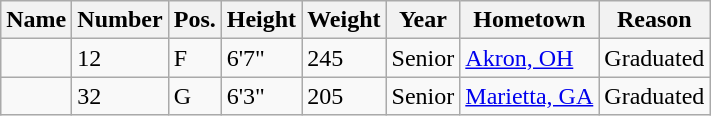<table class="wikitable sortable">
<tr>
<th>Name</th>
<th>Number</th>
<th>Pos.</th>
<th>Height</th>
<th>Weight</th>
<th>Year</th>
<th>Hometown</th>
<th class="unsortable">Reason</th>
</tr>
<tr>
<td></td>
<td>12</td>
<td>F</td>
<td>6'7"</td>
<td>245</td>
<td>Senior</td>
<td><a href='#'>Akron, OH</a></td>
<td>Graduated</td>
</tr>
<tr>
<td></td>
<td>32</td>
<td>G</td>
<td>6'3"</td>
<td>205</td>
<td>Senior</td>
<td><a href='#'>Marietta, GA</a></td>
<td>Graduated</td>
</tr>
</table>
